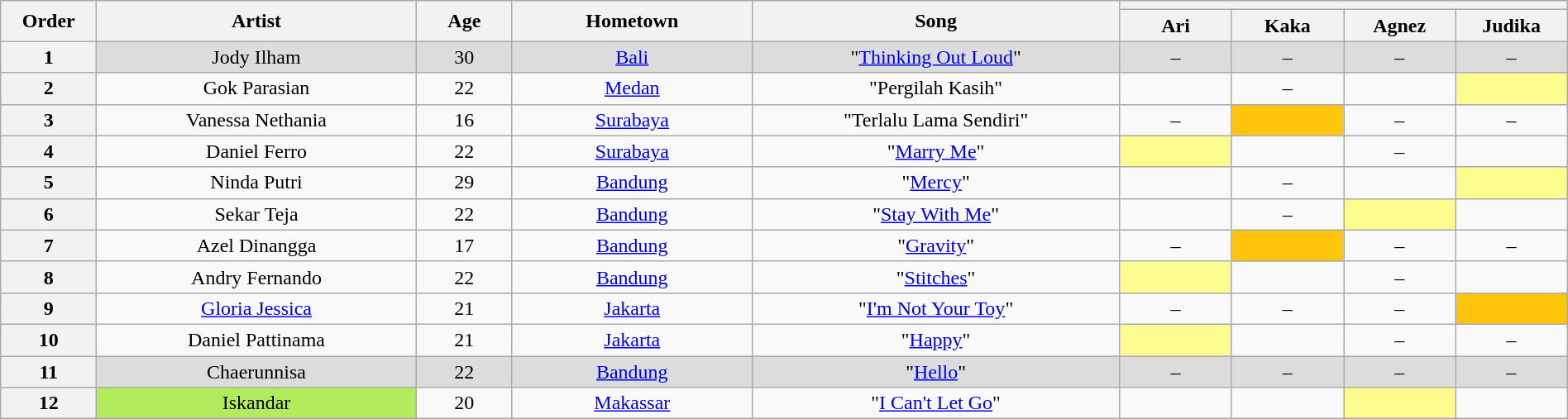<table class="wikitable" style="text-align:center; width:100%;">
<tr>
<th scope="col" rowspan="2" width="06%">Order</th>
<th scope="col" rowspan="2" width="20%">Artist</th>
<th scope="col" rowspan="2" width="06%">Age</th>
<th scope="col" rowspan="2" width="15%">Hometown</th>
<th scope="col" rowspan="2" width="23%">Song</th>
<th scope="col" colspan="4" width="28%"></th>
</tr>
<tr>
<th style="width:07%;">Ari</th>
<th style="width:07%;">Kaka</th>
<th style="width:07%;">Agnez</th>
<th style="width:07%;">Judika</th>
</tr>
<tr>
<th>1</th>
<td style="background:#DCDCDC;">Jody Ilham</td>
<td style="background:#DCDCDC;">30</td>
<td style="background:#DCDCDC;"><a href='#'>Bali</a></td>
<td style="background:#DCDCDC;">"<a href='#'>Thinking Out Loud</a>"</td>
<td style="background:#DCDCDC;">–</td>
<td style="background:#DCDCDC;">–</td>
<td style="background:#DCDCDC;">–</td>
<td style="background:#DCDCDC;">–</td>
</tr>
<tr>
<th>2</th>
<td>Gok Parasian</td>
<td>22</td>
<td><a href='#'>Medan</a></td>
<td>"Pergilah Kasih"</td>
<td style="text-align:center;"><strong></strong></td>
<td>–</td>
<td style="text-align:center;"><strong></strong></td>
<td style="background:#fdfc8f;text-align:center;"><strong></strong></td>
</tr>
<tr>
<th>3</th>
<td>Vanessa Nethania</td>
<td>16</td>
<td><a href='#'>Surabaya</a></td>
<td>"Terlalu Lama Sendiri"</td>
<td>–</td>
<td style="background:#FFC40C;text-align:center;"><strong></strong></td>
<td>–</td>
<td>–</td>
</tr>
<tr>
<th>4</th>
<td>Daniel Ferro</td>
<td>22</td>
<td><a href='#'>Surabaya</a></td>
<td>"<a href='#'>Marry Me</a>"</td>
<td style="background:#fdfc8f;text-align:center;"><strong></strong></td>
<td style="text-align:center;"><strong></strong></td>
<td>–</td>
<td style="text-align:center;"><strong></strong></td>
</tr>
<tr>
<th>5</th>
<td>Ninda Putri</td>
<td>29</td>
<td><a href='#'>Bandung</a></td>
<td>"<a href='#'>Mercy</a>"</td>
<td style="text-align:center;"><strong></strong></td>
<td>–</td>
<td style="text-align:center;"><strong></strong></td>
<td style="background:#fdfc8f;text-align:center;"><strong></strong></td>
</tr>
<tr>
<th>6</th>
<td>Sekar Teja</td>
<td>22</td>
<td><a href='#'>Bandung</a></td>
<td>"<a href='#'>Stay With Me</a>"</td>
<td style="text-align:center;"><strong></strong></td>
<td>–</td>
<td style="background:#fdfc8f;text-align:center;"><strong></strong></td>
<td style="text-align:center;"><strong></strong></td>
</tr>
<tr>
<th>7</th>
<td>Azel Dinangga</td>
<td>17</td>
<td><a href='#'>Bandung</a></td>
<td>"<a href='#'>Gravity</a>"</td>
<td>–</td>
<td style="background:#FFC40C;text-align:center;"><strong></strong></td>
<td>–</td>
<td>–</td>
</tr>
<tr>
<th>8</th>
<td>Andry Fernando</td>
<td>22</td>
<td><a href='#'>Bandung</a></td>
<td>"<a href='#'>Stitches</a>"</td>
<td style="background:#fdfc8f;text-align:center;"><strong></strong></td>
<td style="text-align:center;"><strong></strong></td>
<td>–</td>
<td style="text-align:center;"><strong></strong></td>
</tr>
<tr>
<th>9</th>
<td><a href='#'>Gloria Jessica</a></td>
<td>21</td>
<td><a href='#'>Jakarta</a></td>
<td>"<a href='#'>I'm Not Your Toy</a>"</td>
<td>–</td>
<td>–</td>
<td>–</td>
<td style="background:#FFC40C;text-align:center;"><strong></strong></td>
</tr>
<tr>
<th>10</th>
<td>Daniel Pattinama</td>
<td>21</td>
<td><a href='#'>Jakarta</a></td>
<td>"<a href='#'>Happy</a>"</td>
<td style="background:#fdfc8f;text-align:center;"><strong></strong></td>
<td style="text-align:center;"><strong></strong></td>
<td>–</td>
<td>–</td>
</tr>
<tr>
<th>11</th>
<td style="background:#DCDCDC;">Chaerunnisa</td>
<td style="background:#DCDCDC;">22</td>
<td style="background:#DCDCDC;"><a href='#'>Bandung</a></td>
<td style="background:#DCDCDC;">"<a href='#'>Hello</a>"</td>
<td style="background:#DCDCDC;">–</td>
<td style="background:#DCDCDC;">–</td>
<td style="background:#DCDCDC;">–</td>
<td style="background:#DCDCDC;">–</td>
</tr>
<tr>
<th>12</th>
<td style="background:#B2EC5D">Iskandar</td>
<td>20</td>
<td><a href='#'>Makassar</a></td>
<td>"<a href='#'>I Can't Let Go</a>"</td>
<td style="text-align:center;"><strong></strong></td>
<td style="text-align:center;"><strong></strong></td>
<td style="background:#fdfc8f;text-align:center;"><strong></strong></td>
<td style="text-align:center;"><strong></strong></td>
</tr>
</table>
